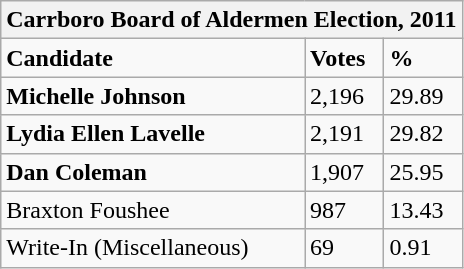<table class="wikitable">
<tr>
<th colspan="3">Carrboro Board of Aldermen Election, 2011</th>
</tr>
<tr>
<td><strong>Candidate</strong></td>
<td><strong>Votes</strong></td>
<td><strong>%</strong></td>
</tr>
<tr>
<td><strong>Michelle Johnson</strong></td>
<td>2,196</td>
<td>29.89</td>
</tr>
<tr>
<td><strong>Lydia Ellen Lavelle</strong></td>
<td>2,191</td>
<td>29.82</td>
</tr>
<tr>
<td><strong>Dan Coleman</strong></td>
<td>1,907</td>
<td>25.95</td>
</tr>
<tr>
<td>Braxton Foushee</td>
<td>987</td>
<td>13.43</td>
</tr>
<tr>
<td>Write-In (Miscellaneous)</td>
<td>69</td>
<td>0.91</td>
</tr>
</table>
